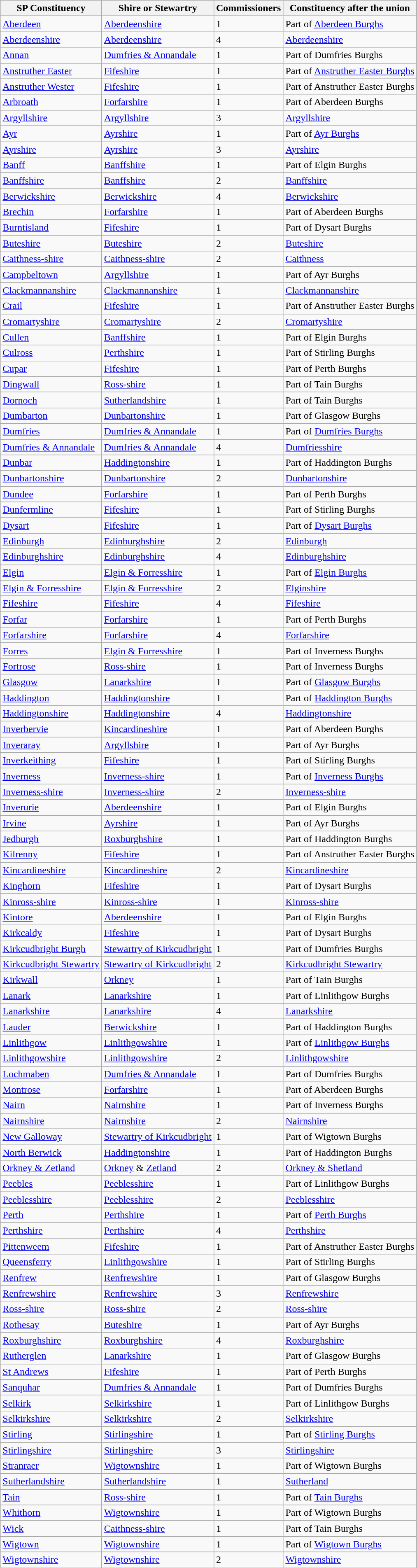<table class="wikitable sortable">
<tr>
<th>SP Constituency</th>
<th>Shire or Stewartry</th>
<th>Commissioners</th>
<th>Constituency after the union</th>
</tr>
<tr>
<td><a href='#'>Aberdeen</a></td>
<td><a href='#'>Aberdeenshire</a></td>
<td>1</td>
<td>Part of <a href='#'>Aberdeen Burghs</a></td>
</tr>
<tr>
<td><a href='#'>Aberdeenshire</a></td>
<td><a href='#'>Aberdeenshire</a></td>
<td>4</td>
<td><a href='#'>Aberdeenshire</a></td>
</tr>
<tr>
<td><a href='#'>Annan</a></td>
<td><a href='#'>Dumfries & Annandale</a></td>
<td>1</td>
<td>Part of Dumfries Burghs</td>
</tr>
<tr>
<td><a href='#'>Anstruther Easter</a></td>
<td><a href='#'>Fifeshire</a></td>
<td>1</td>
<td>Part of <a href='#'>Anstruther Easter Burghs</a></td>
</tr>
<tr>
<td><a href='#'>Anstruther Wester</a></td>
<td><a href='#'>Fifeshire</a></td>
<td>1</td>
<td>Part of Anstruther Easter Burghs</td>
</tr>
<tr>
<td><a href='#'>Arbroath</a></td>
<td><a href='#'>Forfarshire</a></td>
<td>1</td>
<td>Part of Aberdeen Burghs</td>
</tr>
<tr>
<td><a href='#'>Argyllshire</a></td>
<td><a href='#'>Argyllshire</a></td>
<td>3</td>
<td><a href='#'>Argyllshire</a></td>
</tr>
<tr>
<td><a href='#'>Ayr</a></td>
<td><a href='#'>Ayrshire</a></td>
<td>1</td>
<td>Part of <a href='#'>Ayr Burghs</a></td>
</tr>
<tr>
<td><a href='#'>Ayrshire</a></td>
<td><a href='#'>Ayrshire</a></td>
<td>3</td>
<td><a href='#'>Ayrshire</a></td>
</tr>
<tr>
<td><a href='#'>Banff</a></td>
<td><a href='#'>Banffshire</a></td>
<td>1</td>
<td>Part of Elgin Burghs</td>
</tr>
<tr>
<td><a href='#'>Banffshire</a></td>
<td><a href='#'>Banffshire</a></td>
<td>2</td>
<td><a href='#'>Banffshire</a></td>
</tr>
<tr>
<td><a href='#'>Berwickshire</a></td>
<td><a href='#'>Berwickshire</a></td>
<td>4</td>
<td><a href='#'>Berwickshire</a></td>
</tr>
<tr>
<td><a href='#'>Brechin</a></td>
<td><a href='#'>Forfarshire</a></td>
<td>1</td>
<td>Part of Aberdeen Burghs</td>
</tr>
<tr>
<td><a href='#'>Burntisland</a></td>
<td><a href='#'>Fifeshire</a></td>
<td>1</td>
<td>Part of Dysart Burghs</td>
</tr>
<tr>
<td><a href='#'>Buteshire</a></td>
<td><a href='#'>Buteshire</a></td>
<td>2</td>
<td><a href='#'>Buteshire</a></td>
</tr>
<tr>
<td><a href='#'>Caithness-shire</a></td>
<td><a href='#'>Caithness-shire</a></td>
<td>2</td>
<td><a href='#'>Caithness</a></td>
</tr>
<tr>
<td><a href='#'>Campbeltown</a></td>
<td><a href='#'>Argyllshire</a></td>
<td>1</td>
<td>Part of Ayr Burghs</td>
</tr>
<tr>
<td><a href='#'>Clackmannanshire</a></td>
<td><a href='#'>Clackmannanshire</a></td>
<td>1</td>
<td><a href='#'>Clackmannanshire</a></td>
</tr>
<tr>
<td><a href='#'>Crail</a></td>
<td><a href='#'>Fifeshire</a></td>
<td>1</td>
<td>Part of Anstruther Easter Burghs</td>
</tr>
<tr>
<td><a href='#'>Cromartyshire</a></td>
<td><a href='#'>Cromartyshire</a></td>
<td>2</td>
<td><a href='#'>Cromartyshire</a></td>
</tr>
<tr>
<td><a href='#'>Cullen</a></td>
<td><a href='#'>Banffshire</a></td>
<td>1</td>
<td>Part of Elgin Burghs</td>
</tr>
<tr>
<td><a href='#'>Culross</a></td>
<td><a href='#'>Perthshire</a></td>
<td>1</td>
<td>Part of Stirling Burghs</td>
</tr>
<tr>
<td><a href='#'>Cupar</a></td>
<td><a href='#'>Fifeshire</a></td>
<td>1</td>
<td>Part of Perth Burghs</td>
</tr>
<tr>
<td><a href='#'>Dingwall</a></td>
<td><a href='#'>Ross-shire</a></td>
<td>1</td>
<td>Part of Tain Burghs</td>
</tr>
<tr>
<td><a href='#'>Dornoch</a></td>
<td><a href='#'>Sutherlandshire</a></td>
<td>1</td>
<td>Part of Tain Burghs</td>
</tr>
<tr>
<td><a href='#'>Dumbarton</a></td>
<td><a href='#'>Dunbartonshire</a></td>
<td>1</td>
<td>Part of Glasgow Burghs</td>
</tr>
<tr>
<td><a href='#'>Dumfries</a></td>
<td><a href='#'>Dumfries & Annandale</a></td>
<td>1</td>
<td>Part of <a href='#'>Dumfries Burghs</a></td>
</tr>
<tr>
<td><a href='#'>Dumfries & Annandale</a></td>
<td><a href='#'>Dumfries & Annandale</a></td>
<td>4</td>
<td><a href='#'>Dumfriesshire</a></td>
</tr>
<tr>
<td><a href='#'>Dunbar</a></td>
<td><a href='#'>Haddingtonshire</a></td>
<td>1</td>
<td>Part of Haddington Burghs</td>
</tr>
<tr>
<td><a href='#'>Dunbartonshire</a></td>
<td><a href='#'>Dunbartonshire</a></td>
<td>2</td>
<td><a href='#'>Dunbartonshire</a></td>
</tr>
<tr>
<td><a href='#'>Dundee</a></td>
<td><a href='#'>Forfarshire</a></td>
<td>1</td>
<td>Part of Perth Burghs</td>
</tr>
<tr>
<td><a href='#'>Dunfermline</a></td>
<td><a href='#'>Fifeshire</a></td>
<td>1</td>
<td>Part of Stirling Burghs</td>
</tr>
<tr>
<td><a href='#'>Dysart</a></td>
<td><a href='#'>Fifeshire</a></td>
<td>1</td>
<td>Part of <a href='#'>Dysart Burghs</a></td>
</tr>
<tr>
<td><a href='#'>Edinburgh</a></td>
<td><a href='#'>Edinburghshire</a></td>
<td>2</td>
<td><a href='#'>Edinburgh</a></td>
</tr>
<tr>
<td><a href='#'>Edinburghshire</a></td>
<td><a href='#'>Edinburghshire</a></td>
<td>4</td>
<td><a href='#'>Edinburghshire</a></td>
</tr>
<tr>
<td><a href='#'>Elgin</a></td>
<td><a href='#'>Elgin & Forresshire</a></td>
<td>1</td>
<td>Part of <a href='#'>Elgin Burghs</a></td>
</tr>
<tr>
<td><a href='#'>Elgin & Forresshire</a></td>
<td><a href='#'>Elgin & Forresshire</a></td>
<td>2</td>
<td><a href='#'>Elginshire</a></td>
</tr>
<tr>
<td><a href='#'>Fifeshire</a></td>
<td><a href='#'>Fifeshire</a></td>
<td>4</td>
<td><a href='#'>Fifeshire</a></td>
</tr>
<tr>
<td><a href='#'>Forfar</a></td>
<td><a href='#'>Forfarshire</a></td>
<td>1</td>
<td>Part of Perth Burghs</td>
</tr>
<tr>
<td><a href='#'>Forfarshire</a></td>
<td><a href='#'>Forfarshire</a></td>
<td>4</td>
<td><a href='#'>Forfarshire</a></td>
</tr>
<tr>
<td><a href='#'>Forres</a></td>
<td><a href='#'>Elgin & Forresshire</a></td>
<td>1</td>
<td>Part of Inverness Burghs</td>
</tr>
<tr>
<td><a href='#'>Fortrose</a></td>
<td><a href='#'>Ross-shire</a></td>
<td>1</td>
<td>Part of Inverness Burghs</td>
</tr>
<tr>
<td><a href='#'>Glasgow</a></td>
<td><a href='#'>Lanarkshire</a></td>
<td>1</td>
<td>Part of <a href='#'>Glasgow Burghs</a></td>
</tr>
<tr>
<td><a href='#'>Haddington</a></td>
<td><a href='#'>Haddingtonshire</a></td>
<td>1</td>
<td>Part of <a href='#'>Haddington Burghs</a></td>
</tr>
<tr>
<td><a href='#'>Haddingtonshire</a></td>
<td><a href='#'>Haddingtonshire</a></td>
<td>4</td>
<td><a href='#'>Haddingtonshire</a></td>
</tr>
<tr>
<td><a href='#'>Inverbervie</a></td>
<td><a href='#'>Kincardineshire</a></td>
<td>1</td>
<td>Part of Aberdeen Burghs</td>
</tr>
<tr>
<td><a href='#'>Inveraray</a></td>
<td><a href='#'>Argyllshire</a></td>
<td>1</td>
<td>Part of Ayr Burghs</td>
</tr>
<tr>
<td><a href='#'>Inverkeithing</a></td>
<td><a href='#'>Fifeshire</a></td>
<td>1</td>
<td>Part of Stirling Burghs</td>
</tr>
<tr>
<td><a href='#'>Inverness</a></td>
<td><a href='#'>Inverness-shire</a></td>
<td>1</td>
<td>Part of <a href='#'>Inverness Burghs</a></td>
</tr>
<tr>
<td><a href='#'>Inverness-shire</a></td>
<td><a href='#'>Inverness-shire</a></td>
<td>2</td>
<td><a href='#'>Inverness-shire</a></td>
</tr>
<tr>
<td><a href='#'>Inverurie</a></td>
<td><a href='#'>Aberdeenshire</a></td>
<td>1</td>
<td>Part of Elgin Burghs</td>
</tr>
<tr>
<td><a href='#'>Irvine</a></td>
<td><a href='#'>Ayrshire</a></td>
<td>1</td>
<td>Part of Ayr Burghs</td>
</tr>
<tr>
<td><a href='#'>Jedburgh</a></td>
<td><a href='#'>Roxburghshire</a></td>
<td>1</td>
<td>Part of Haddington Burghs</td>
</tr>
<tr>
<td><a href='#'>Kilrenny</a></td>
<td><a href='#'>Fifeshire</a></td>
<td>1</td>
<td>Part of Anstruther Easter Burghs</td>
</tr>
<tr>
<td><a href='#'>Kincardineshire</a></td>
<td><a href='#'>Kincardineshire</a></td>
<td>2</td>
<td><a href='#'>Kincardineshire</a></td>
</tr>
<tr>
<td><a href='#'>Kinghorn</a></td>
<td><a href='#'>Fifeshire</a></td>
<td>1</td>
<td>Part of Dysart Burghs</td>
</tr>
<tr>
<td><a href='#'>Kinross-shire</a></td>
<td><a href='#'>Kinross-shire</a></td>
<td>1</td>
<td><a href='#'>Kinross-shire</a></td>
</tr>
<tr>
<td><a href='#'>Kintore</a></td>
<td><a href='#'>Aberdeenshire</a></td>
<td>1</td>
<td>Part of Elgin Burghs</td>
</tr>
<tr>
<td><a href='#'>Kirkcaldy</a></td>
<td><a href='#'>Fifeshire</a></td>
<td>1</td>
<td>Part of Dysart Burghs</td>
</tr>
<tr>
<td><a href='#'>Kirkcudbright Burgh</a></td>
<td><a href='#'>Stewartry of Kirkcudbright</a></td>
<td>1</td>
<td>Part of Dumfries Burghs</td>
</tr>
<tr>
<td><a href='#'>Kirkcudbright Stewartry</a></td>
<td><a href='#'>Stewartry of Kirkcudbright</a></td>
<td>2</td>
<td><a href='#'>Kirkcudbright Stewartry</a></td>
</tr>
<tr>
<td><a href='#'>Kirkwall</a></td>
<td><a href='#'>Orkney</a></td>
<td>1</td>
<td>Part of Tain Burghs</td>
</tr>
<tr>
<td><a href='#'>Lanark</a></td>
<td><a href='#'>Lanarkshire</a></td>
<td>1</td>
<td>Part of Linlithgow Burghs</td>
</tr>
<tr>
<td><a href='#'>Lanarkshire</a></td>
<td><a href='#'>Lanarkshire</a></td>
<td>4</td>
<td><a href='#'>Lanarkshire</a></td>
</tr>
<tr>
<td><a href='#'>Lauder</a></td>
<td><a href='#'>Berwickshire</a></td>
<td>1</td>
<td>Part of Haddington Burghs</td>
</tr>
<tr>
<td><a href='#'>Linlithgow</a></td>
<td><a href='#'>Linlithgowshire</a></td>
<td>1</td>
<td>Part of <a href='#'>Linlithgow Burghs</a></td>
</tr>
<tr>
<td><a href='#'>Linlithgowshire</a></td>
<td><a href='#'>Linlithgowshire</a></td>
<td>2</td>
<td><a href='#'>Linlithgowshire</a></td>
</tr>
<tr>
<td><a href='#'>Lochmaben</a></td>
<td><a href='#'>Dumfries & Annandale</a></td>
<td>1</td>
<td>Part of Dumfries Burghs</td>
</tr>
<tr>
<td><a href='#'>Montrose</a></td>
<td><a href='#'>Forfarshire</a></td>
<td>1</td>
<td>Part of Aberdeen Burghs</td>
</tr>
<tr>
<td><a href='#'>Nairn</a></td>
<td><a href='#'>Nairnshire</a></td>
<td>1</td>
<td>Part of Inverness Burghs</td>
</tr>
<tr>
<td><a href='#'>Nairnshire</a></td>
<td><a href='#'>Nairnshire</a></td>
<td>2</td>
<td><a href='#'>Nairnshire</a></td>
</tr>
<tr>
<td><a href='#'>New Galloway</a></td>
<td><a href='#'>Stewartry of Kirkcudbright</a></td>
<td>1</td>
<td>Part of Wigtown Burghs</td>
</tr>
<tr>
<td><a href='#'>North Berwick</a></td>
<td><a href='#'>Haddingtonshire</a></td>
<td>1</td>
<td>Part of Haddington Burghs</td>
</tr>
<tr>
<td><a href='#'>Orkney & Zetland</a></td>
<td><a href='#'>Orkney</a> & <a href='#'>Zetland</a></td>
<td>2</td>
<td><a href='#'>Orkney & Shetland</a></td>
</tr>
<tr>
<td><a href='#'>Peebles</a></td>
<td><a href='#'>Peeblesshire</a></td>
<td>1</td>
<td>Part of Linlithgow Burghs</td>
</tr>
<tr>
<td><a href='#'>Peeblesshire</a></td>
<td><a href='#'>Peeblesshire</a></td>
<td>2</td>
<td><a href='#'>Peeblesshire</a></td>
</tr>
<tr>
<td><a href='#'>Perth</a></td>
<td><a href='#'>Perthshire</a></td>
<td>1</td>
<td>Part of <a href='#'>Perth Burghs</a></td>
</tr>
<tr>
<td><a href='#'>Perthshire</a></td>
<td><a href='#'>Perthshire</a></td>
<td>4</td>
<td><a href='#'>Perthshire</a></td>
</tr>
<tr>
<td><a href='#'>Pittenweem</a></td>
<td><a href='#'>Fifeshire</a></td>
<td>1</td>
<td>Part of Anstruther Easter Burghs</td>
</tr>
<tr>
<td><a href='#'>Queensferry</a></td>
<td><a href='#'>Linlithgowshire</a></td>
<td>1</td>
<td>Part of Stirling Burghs</td>
</tr>
<tr>
<td><a href='#'>Renfrew</a></td>
<td><a href='#'>Renfrewshire</a></td>
<td>1</td>
<td>Part of Glasgow Burghs</td>
</tr>
<tr>
<td><a href='#'>Renfrewshire</a></td>
<td><a href='#'>Renfrewshire</a></td>
<td>3</td>
<td><a href='#'>Renfrewshire</a></td>
</tr>
<tr>
<td><a href='#'>Ross-shire</a></td>
<td><a href='#'>Ross-shire</a></td>
<td>2</td>
<td><a href='#'>Ross-shire</a></td>
</tr>
<tr>
<td><a href='#'>Rothesay</a></td>
<td><a href='#'>Buteshire</a></td>
<td>1</td>
<td>Part of Ayr Burghs</td>
</tr>
<tr>
<td><a href='#'>Roxburghshire</a></td>
<td><a href='#'>Roxburghshire</a></td>
<td>4</td>
<td><a href='#'>Roxburghshire</a></td>
</tr>
<tr>
<td><a href='#'>Rutherglen</a></td>
<td><a href='#'>Lanarkshire</a></td>
<td>1</td>
<td>Part of Glasgow Burghs</td>
</tr>
<tr>
<td><a href='#'>St Andrews</a></td>
<td><a href='#'>Fifeshire</a></td>
<td>1</td>
<td>Part of Perth Burghs</td>
</tr>
<tr>
<td><a href='#'>Sanquhar</a></td>
<td><a href='#'>Dumfries & Annandale</a></td>
<td>1</td>
<td>Part of Dumfries Burghs</td>
</tr>
<tr>
<td><a href='#'>Selkirk</a></td>
<td><a href='#'>Selkirkshire</a></td>
<td>1</td>
<td>Part of Linlithgow Burghs</td>
</tr>
<tr>
<td><a href='#'>Selkirkshire</a></td>
<td><a href='#'>Selkirkshire</a></td>
<td>2</td>
<td><a href='#'>Selkirkshire</a></td>
</tr>
<tr>
<td><a href='#'>Stirling</a></td>
<td><a href='#'>Stirlingshire</a></td>
<td>1</td>
<td>Part of <a href='#'>Stirling Burghs</a></td>
</tr>
<tr>
<td><a href='#'>Stirlingshire</a></td>
<td><a href='#'>Stirlingshire</a></td>
<td>3</td>
<td><a href='#'>Stirlingshire</a></td>
</tr>
<tr>
<td><a href='#'>Stranraer</a></td>
<td><a href='#'>Wigtownshire</a></td>
<td>1</td>
<td>Part of Wigtown Burghs</td>
</tr>
<tr>
<td><a href='#'>Sutherlandshire</a></td>
<td><a href='#'>Sutherlandshire</a></td>
<td>1</td>
<td><a href='#'>Sutherland</a></td>
</tr>
<tr>
<td><a href='#'>Tain</a></td>
<td><a href='#'>Ross-shire</a></td>
<td>1</td>
<td>Part of <a href='#'>Tain Burghs</a></td>
</tr>
<tr>
<td><a href='#'>Whithorn</a></td>
<td><a href='#'>Wigtownshire</a></td>
<td>1</td>
<td>Part of Wigtown Burghs</td>
</tr>
<tr>
<td><a href='#'>Wick</a></td>
<td><a href='#'>Caithness-shire</a></td>
<td>1</td>
<td>Part of Tain Burghs</td>
</tr>
<tr>
<td><a href='#'>Wigtown</a></td>
<td><a href='#'>Wigtownshire</a></td>
<td>1</td>
<td>Part of <a href='#'>Wigtown Burghs</a></td>
</tr>
<tr>
<td><a href='#'>Wigtownshire</a></td>
<td><a href='#'>Wigtownshire</a></td>
<td>2</td>
<td><a href='#'>Wigtownshire</a></td>
</tr>
<tr>
</tr>
</table>
